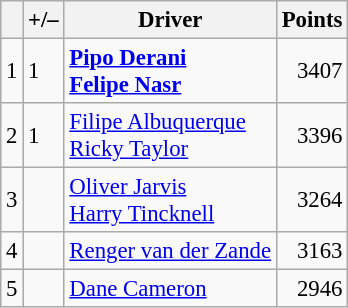<table class="wikitable" style="font-size: 95%;">
<tr>
<th scope="col"></th>
<th scope="col">+/–</th>
<th scope="col">Driver</th>
<th scope="col">Points</th>
</tr>
<tr>
<td align=center>1</td>
<td align="left"> 1</td>
<td><strong> <a href='#'>Pipo Derani</a><br> <a href='#'>Felipe Nasr</a></strong></td>
<td align=right>3407</td>
</tr>
<tr>
<td align=center>2</td>
<td align="left"> 1</td>
<td> <a href='#'>Filipe Albuquerque</a><br> <a href='#'>Ricky Taylor</a></td>
<td align=right>3396</td>
</tr>
<tr>
<td align=center>3</td>
<td align="left"></td>
<td> <a href='#'>Oliver Jarvis</a><br> <a href='#'>Harry Tincknell</a></td>
<td align=right>3264</td>
</tr>
<tr>
<td align=center>4</td>
<td align="left"></td>
<td> <a href='#'>Renger van der Zande</a></td>
<td align=right>3163</td>
</tr>
<tr>
<td align=center>5</td>
<td align="left"></td>
<td> <a href='#'>Dane Cameron</a></td>
<td align=right>2946</td>
</tr>
</table>
